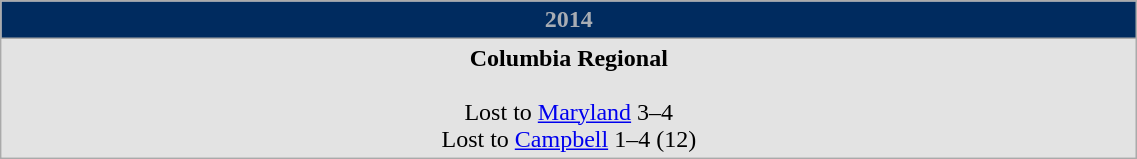<table Class="wikitable" width="60%">
<tr>
<th style="background:#002B5F; color:#A8ADB4;">2014</th>
</tr>
<tr style="background: #e3e3e3;">
<td align="center"><strong>Columbia Regional</strong><br><br>Lost to <a href='#'>Maryland</a> 3–4<br>Lost to <a href='#'>Campbell</a> 1–4 (12)</td>
</tr>
</table>
